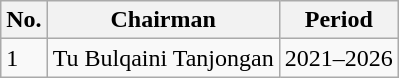<table class="wikitable">
<tr>
<th>No.</th>
<th>Chairman</th>
<th>Period</th>
</tr>
<tr>
<td>1</td>
<td>Tu Bulqaini Tanjongan</td>
<td>2021–2026</td>
</tr>
</table>
